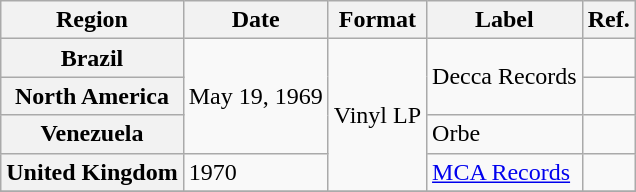<table class="wikitable plainrowheaders">
<tr>
<th scope="col">Region</th>
<th scope="col">Date</th>
<th scope="col">Format</th>
<th scope="col">Label</th>
<th scope="col">Ref.</th>
</tr>
<tr>
<th scope="row">Brazil</th>
<td rowspan="3">May 19, 1969</td>
<td rowspan="4">Vinyl LP</td>
<td rowspan="2">Decca Records</td>
<td></td>
</tr>
<tr>
<th scope="row">North America</th>
<td></td>
</tr>
<tr>
<th scope="row">Venezuela</th>
<td>Orbe</td>
<td></td>
</tr>
<tr>
<th scope="row">United Kingdom</th>
<td>1970</td>
<td><a href='#'>MCA Records</a></td>
<td></td>
</tr>
<tr>
</tr>
</table>
